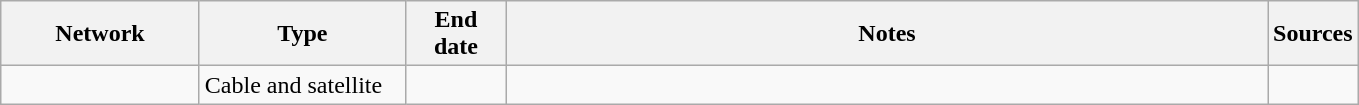<table class="wikitable">
<tr>
<th style="text-align:center; width:125px">Network</th>
<th style="text-align:center; width:130px">Type</th>
<th style="text-align:center; width:60px">End date</th>
<th style="text-align:center; width:500px">Notes</th>
<th style="text-align:center; width:30px">Sources</th>
</tr>
<tr>
<td><a href='#'></a></td>
<td>Cable and satellite</td>
<td></td>
<td></td>
<td></td>
</tr>
</table>
